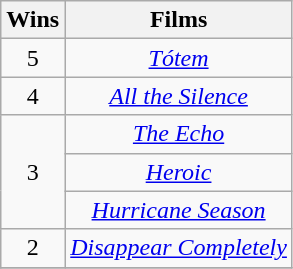<table class="sortable wikitable" style="text-align:center">
<tr>
<th>Wins</th>
<th>Films</th>
</tr>
<tr>
<td>5</td>
<td><em><a href='#'>Tótem</a></em></td>
</tr>
<tr>
<td>4</td>
<td><em><a href='#'>All the Silence</a></em></td>
</tr>
<tr>
<td rowspan="3">3</td>
<td><em><a href='#'>The Echo</a></em></td>
</tr>
<tr>
<td><em><a href='#'>Heroic</a></em></td>
</tr>
<tr>
<td><em><a href='#'>Hurricane Season</a></em></td>
</tr>
<tr>
<td>2</td>
<td><em><a href='#'>Disappear Completely</a></em></td>
</tr>
<tr>
</tr>
</table>
